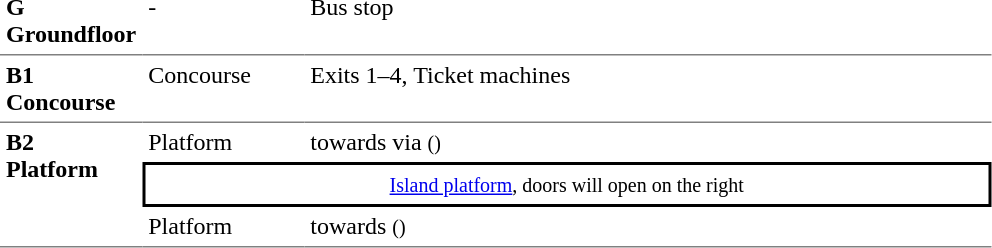<table table border=0 cellspacing=0 cellpadding=4>
<tr>
<td style = "border-bottom:solid 1px gray;" rowspan=1 valign=top><strong>G<br>Groundfloor<br></strong></td>
<td style = "border-bottom:solid 1px gray;" valign=top>-</td>
<td style = "border-bottom:solid 1px gray;" valign=top>Bus stop</td>
</tr>
<tr>
<td style = "border-bottom:solid 1px gray;" rowspan=1 valign=top><strong>B1<br>Concourse<br></strong></td>
<td style = "border-bottom:solid 1px gray;" valign=top>Concourse</td>
<td style = "border-bottom:solid 1px gray;" valign=top>Exits 1–4, Ticket machines</td>
</tr>
<tr>
<td style="border-bottom:solid 1px gray;" rowspan=3 valign=top width=50><strong>B2<br>Platform<br></strong></td>
<td width=100>Platform </td>
<td width=450> towards  via  <small>()</small></td>
</tr>
<tr>
<td style = "border-top:solid 2px black;border-right:solid 2px black;border-left:solid 2px black;border-bottom:solid 2px black; text-align:center;" colspan=2><small><a href='#'>Island platform</a>, doors will open on the right</small></td>
</tr>
<tr>
<td style="border-bottom:solid 1px gray;" width=100>Platform </td>
<td style="border-bottom:solid 1px gray;" width=450> towards  <small>()</small></td>
</tr>
</table>
